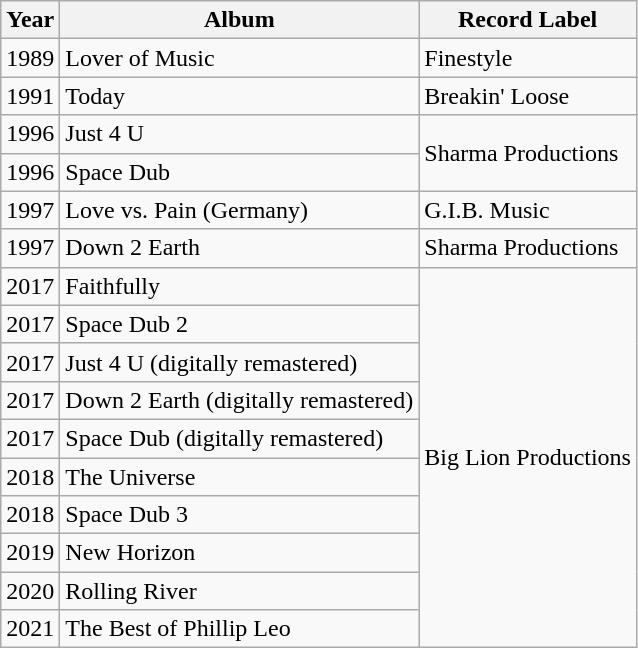<table class="wikitable">
<tr>
<th>Year</th>
<th>Album</th>
<th>Record Label</th>
</tr>
<tr>
<td>1989</td>
<td>Lover of Music</td>
<td>Finestyle</td>
</tr>
<tr>
<td>1991</td>
<td>Today</td>
<td>Breakin' Loose</td>
</tr>
<tr>
<td>1996</td>
<td>Just 4 U</td>
<td align="left" rowspan=2>Sharma Productions</td>
</tr>
<tr>
<td>1996</td>
<td>Space Dub</td>
</tr>
<tr>
<td>1997</td>
<td>Love vs. Pain (Germany)</td>
<td>G.I.B. Music</td>
</tr>
<tr>
<td>1997</td>
<td>Down 2 Earth</td>
<td>Sharma Productions</td>
</tr>
<tr>
<td>2017</td>
<td>Faithfully</td>
<td rowspan="10" align="left">Big Lion Productions</td>
</tr>
<tr>
<td>2017</td>
<td>Space Dub 2</td>
</tr>
<tr>
<td>2017</td>
<td>Just 4 U (digitally remastered)</td>
</tr>
<tr>
<td>2017</td>
<td>Down 2 Earth (digitally remastered)</td>
</tr>
<tr>
<td>2017</td>
<td>Space Dub (digitally remastered)</td>
</tr>
<tr>
<td>2018</td>
<td>The Universe</td>
</tr>
<tr>
<td>2018</td>
<td>Space Dub 3</td>
</tr>
<tr>
<td>2019</td>
<td>New Horizon</td>
</tr>
<tr>
<td>2020</td>
<td>Rolling River</td>
</tr>
<tr>
<td>2021</td>
<td>The Best of Phillip Leo</td>
</tr>
</table>
